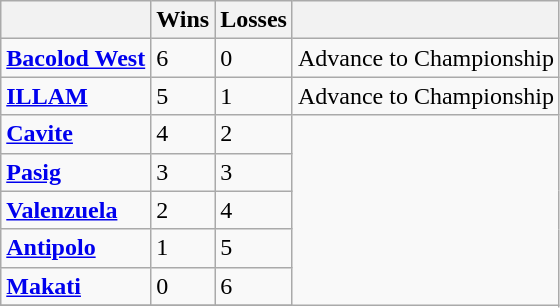<table class="wikitable">
<tr align=center>
<th></th>
<th>Wins</th>
<th>Losses</th>
<th></th>
</tr>
<tr>
<td><strong><a href='#'>Bacolod West</a></strong></td>
<td>6</td>
<td>0</td>
<td>Advance to Championship</td>
</tr>
<tr>
<td><strong><a href='#'>ILLAM</a></strong></td>
<td>5</td>
<td>1</td>
<td>Advance to Championship</td>
</tr>
<tr>
<td><strong><a href='#'>Cavite</a></strong></td>
<td>4</td>
<td>2</td>
</tr>
<tr>
<td><strong><a href='#'>Pasig</a></strong></td>
<td>3</td>
<td>3</td>
</tr>
<tr>
<td><strong><a href='#'>Valenzuela</a></strong></td>
<td>2</td>
<td>4</td>
</tr>
<tr>
<td><strong><a href='#'>Antipolo</a></strong></td>
<td>1</td>
<td>5</td>
</tr>
<tr>
<td><strong><a href='#'>Makati</a></strong></td>
<td>0</td>
<td>6</td>
</tr>
<tr>
</tr>
</table>
